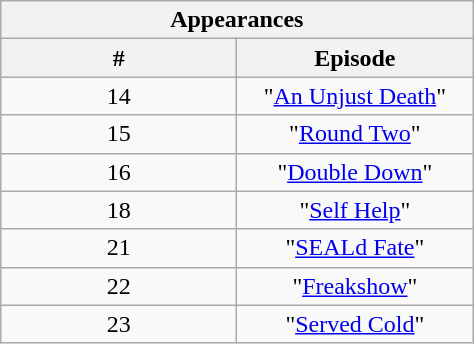<table class="wikitable" style="text-align:center;">
<tr>
<th colspan="2">Appearances</th>
</tr>
<tr>
<th width="150pt">#</th>
<th width="150pt">Episode</th>
</tr>
<tr>
<td>14</td>
<td>"<a href='#'>An Unjust Death</a>"</td>
</tr>
<tr>
<td>15</td>
<td>"<a href='#'>Round Two</a>"</td>
</tr>
<tr>
<td>16</td>
<td>"<a href='#'>Double Down</a>"</td>
</tr>
<tr>
<td>18</td>
<td>"<a href='#'>Self Help</a>"</td>
</tr>
<tr>
<td>21</td>
<td>"<a href='#'>SEALd Fate</a>"</td>
</tr>
<tr>
<td>22</td>
<td>"<a href='#'>Freakshow</a>"</td>
</tr>
<tr>
<td>23</td>
<td>"<a href='#'>Served Cold</a>"</td>
</tr>
</table>
